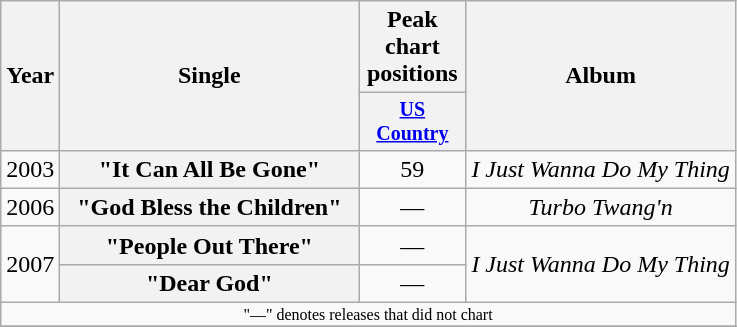<table class="wikitable plainrowheaders" style="text-align:center;">
<tr>
<th rowspan="2">Year</th>
<th rowspan="2" style="width:12em;">Single</th>
<th colspan="1">Peak chart<br>positions</th>
<th rowspan="2">Album</th>
</tr>
<tr style="font-size:smaller;">
<th width="65"><a href='#'>US Country</a></th>
</tr>
<tr>
<td>2003</td>
<th scope="row">"It Can All Be Gone"</th>
<td>59</td>
<td><em>I Just Wanna Do My Thing</em></td>
</tr>
<tr>
<td>2006</td>
<th scope="row">"God Bless the Children" </th>
<td>—</td>
<td><em>Turbo Twang'n</em></td>
</tr>
<tr>
<td rowspan="2">2007</td>
<th scope="row">"People Out There"</th>
<td>—</td>
<td rowspan=2><em>I Just Wanna Do My Thing</em></td>
</tr>
<tr>
<th scope="row">"Dear God"</th>
<td>—</td>
</tr>
<tr>
<td colspan="4" style="font-size:8pt">"—" denotes releases that did not chart</td>
</tr>
<tr>
</tr>
</table>
